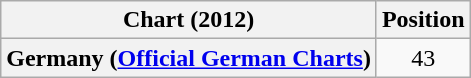<table class="wikitable plainrowheaders" style="text-align:center;">
<tr>
<th>Chart (2012)</th>
<th>Position</th>
</tr>
<tr>
<th scope="row">Germany (<a href='#'>Official German Charts</a>)</th>
<td style="text-align:center;">43</td>
</tr>
</table>
